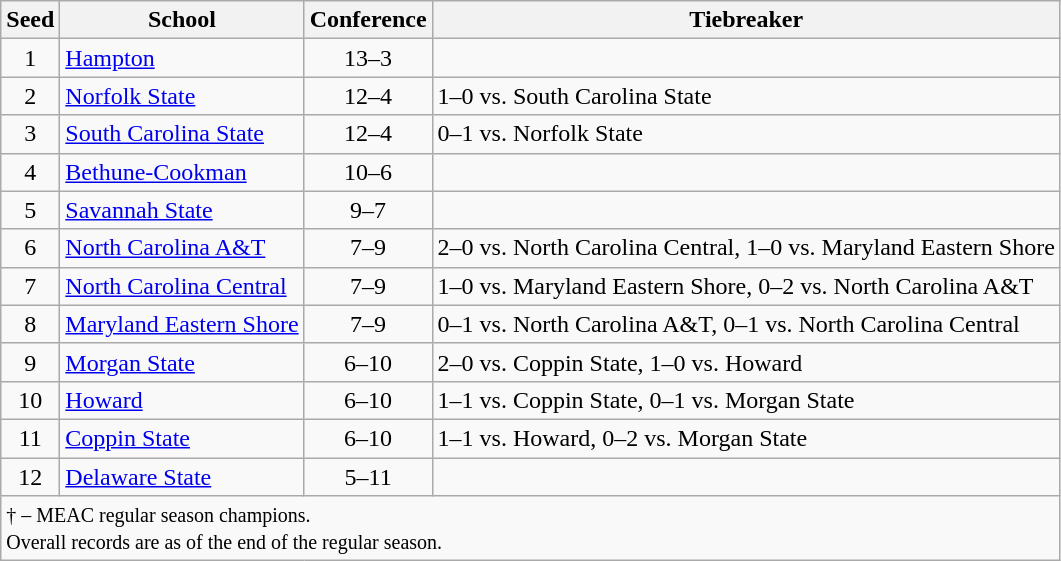<table class="wikitable" style="text-align:center">
<tr>
<th>Seed</th>
<th>School</th>
<th>Conference</th>
<th>Tiebreaker</th>
</tr>
<tr>
<td>1</td>
<td align=left><a href='#'>Hampton</a></td>
<td>13–3</td>
<td></td>
</tr>
<tr>
<td>2</td>
<td align=left><a href='#'>Norfolk State</a></td>
<td>12–4</td>
<td align=left>1–0 vs. South Carolina State</td>
</tr>
<tr>
<td>3</td>
<td align=left><a href='#'>South Carolina State</a></td>
<td>12–4</td>
<td align=left>0–1 vs. Norfolk State</td>
</tr>
<tr>
<td>4</td>
<td align=left><a href='#'>Bethune-Cookman</a></td>
<td>10–6</td>
<td></td>
</tr>
<tr>
<td>5</td>
<td align=left><a href='#'>Savannah State</a></td>
<td>9–7</td>
<td></td>
</tr>
<tr>
<td>6</td>
<td align=left><a href='#'>North Carolina A&T</a></td>
<td>7–9</td>
<td align=left>2–0 vs. North Carolina Central, 1–0 vs. Maryland Eastern Shore</td>
</tr>
<tr>
<td>7</td>
<td align=left><a href='#'>North Carolina Central</a></td>
<td>7–9</td>
<td align=left>1–0 vs. Maryland Eastern Shore, 0–2 vs. North Carolina A&T</td>
</tr>
<tr>
<td>8</td>
<td align=left><a href='#'>Maryland Eastern Shore</a></td>
<td>7–9</td>
<td align=left>0–1 vs. North Carolina A&T, 0–1 vs. North Carolina Central</td>
</tr>
<tr>
<td>9</td>
<td align=left><a href='#'>Morgan State</a></td>
<td>6–10</td>
<td align=left>2–0 vs. Coppin State, 1–0 vs. Howard</td>
</tr>
<tr>
<td>10</td>
<td align=left><a href='#'>Howard</a></td>
<td>6–10</td>
<td align=left>1–1 vs. Coppin State, 0–1 vs. Morgan State</td>
</tr>
<tr>
<td>11</td>
<td align=left><a href='#'>Coppin State</a></td>
<td>6–10</td>
<td align=left>1–1 vs. Howard, 0–2 vs. Morgan State</td>
</tr>
<tr>
<td>12</td>
<td align=left><a href='#'>Delaware State</a></td>
<td>5–11</td>
<td></td>
</tr>
<tr>
<td colspan="6" align="left"><small>† – MEAC regular season champions.<br>Overall records are as of the end of the regular season.</small></td>
</tr>
</table>
